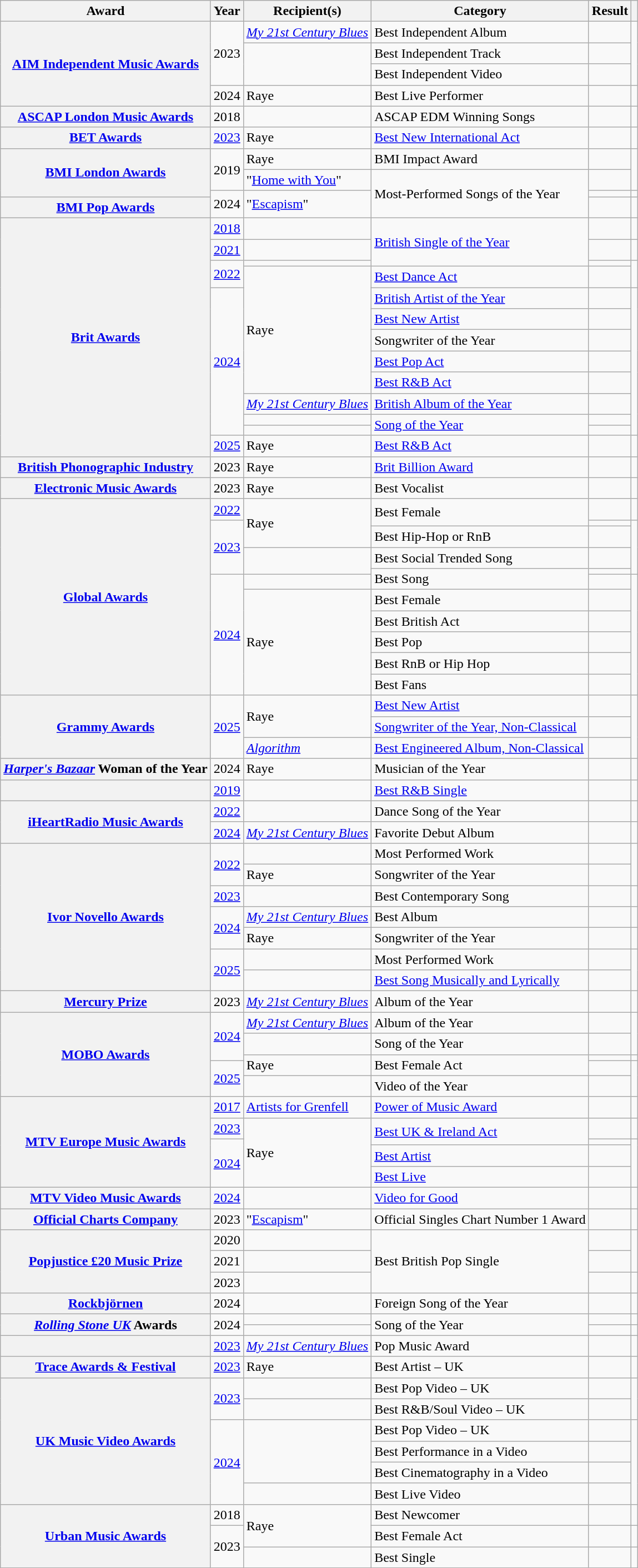<table class="wikitable sortable plainrowheaders">
<tr>
<th scope="col">Award</th>
<th scope="col">Year</th>
<th scope="col">Recipient(s)</th>
<th scope="col">Category</th>
<th scope="col">Result</th>
<th scope="col" class="unsortable"></th>
</tr>
<tr>
<th scope="rowgroup" rowspan="4"><a href='#'>AIM Independent Music Awards</a></th>
<td rowspan="3" align="center">2023</td>
<td><em><a href='#'>My 21st Century Blues</a></em></td>
<td>Best Independent Album</td>
<td></td>
<td rowspan="3" align="center"></td>
</tr>
<tr>
<td rowspan="2"> </td>
<td>Best Independent Track</td>
<td></td>
</tr>
<tr>
<td>Best Independent Video</td>
<td></td>
</tr>
<tr>
<td align="center">2024</td>
<td>Raye</td>
<td>Best Live Performer</td>
<td></td>
<td align="center"></td>
</tr>
<tr>
<th scope="row"><a href='#'>ASCAP London Music Awards</a></th>
<td align="center">2018</td>
<td> </td>
<td>ASCAP EDM Winning Songs</td>
<td></td>
<td align="center"></td>
</tr>
<tr>
<th scope="row"><a href='#'>BET Awards</a></th>
<td align="center"><a href='#'>2023</a></td>
<td>Raye</td>
<td><a href='#'>Best New International Act</a></td>
<td></td>
<td align="center"></td>
</tr>
<tr>
<th rowspan="3" scope="row"><a href='#'>BMI London Awards</a></th>
<td rowspan="2" align="center">2019</td>
<td>Raye</td>
<td>BMI Impact Award</td>
<td></td>
<td rowspan="2" align="center"></td>
</tr>
<tr>
<td>"<a href='#'>Home with You</a>"</td>
<td rowspan="3">Most-Performed Songs of the Year</td>
<td></td>
</tr>
<tr>
<td rowspan="2" align="center">2024</td>
<td rowspan="2">"<a href='#'>Escapism</a>" </td>
<td></td>
<td></td>
</tr>
<tr>
<th scope="row"><a href='#'>BMI Pop Awards</a></th>
<td></td>
<td align="center"></td>
</tr>
<tr>
<th rowspan="13" scope="rowgroup"><a href='#'>Brit Awards</a></th>
<td align="center"><a href='#'>2018</a></td>
<td> </td>
<td rowspan="3"><a href='#'>British Single of the Year</a></td>
<td></td>
<td align="center"></td>
</tr>
<tr>
<td align="center"><a href='#'>2021</a></td>
<td> </td>
<td></td>
<td align="center"></td>
</tr>
<tr>
<td rowspan="2" align="center"><a href='#'>2022</a></td>
<td> </td>
<td></td>
<td rowspan="2" align="center"></td>
</tr>
<tr>
<td rowspan="6">Raye</td>
<td><a href='#'>Best Dance Act</a></td>
<td></td>
</tr>
<tr>
<td rowspan="8" align="center"><a href='#'>2024</a></td>
<td><a href='#'>British Artist of the Year</a></td>
<td></td>
<td rowspan="8" align="center"></td>
</tr>
<tr>
<td><a href='#'>Best New Artist</a></td>
<td></td>
</tr>
<tr>
<td>Songwriter of the Year</td>
<td></td>
</tr>
<tr>
<td><a href='#'>Best Pop Act</a></td>
<td></td>
</tr>
<tr>
<td><a href='#'>Best R&B Act</a></td>
<td></td>
</tr>
<tr>
<td><em><a href='#'>My 21st Century Blues</a></em></td>
<td><a href='#'>British Album of the Year</a></td>
<td></td>
</tr>
<tr>
<td> </td>
<td rowspan="2"><a href='#'>Song of the Year</a></td>
<td></td>
</tr>
<tr>
<td> </td>
<td></td>
</tr>
<tr>
<td align="center"><a href='#'>2025</a></td>
<td>Raye</td>
<td><a href='#'>Best R&B Act</a></td>
<td></td>
<td align="center"></td>
</tr>
<tr>
<th scope="row"><a href='#'>British Phonographic Industry</a></th>
<td align="center">2023</td>
<td>Raye</td>
<td><a href='#'>Brit Billion Award</a></td>
<td></td>
<td align="center"></td>
</tr>
<tr>
<th scope="row"><a href='#'>Electronic Music Awards</a></th>
<td align="center">2023</td>
<td>Raye</td>
<td>Best Vocalist</td>
<td></td>
<td align="center"></td>
</tr>
<tr>
<th rowspan="11" scope="rowgroup"><a href='#'>Global Awards</a></th>
<td align="center"><a href='#'>2022</a></td>
<td rowspan="3">Raye</td>
<td rowspan="2">Best Female</td>
<td></td>
<td align="center"></td>
</tr>
<tr>
<td rowspan="4" align="center"><a href='#'>2023</a></td>
<td></td>
<td rowspan="4" align="center"></td>
</tr>
<tr>
<td>Best Hip-Hop or RnB</td>
<td></td>
</tr>
<tr>
<td rowspan="2"> </td>
<td>Best Social Trended Song</td>
<td></td>
</tr>
<tr>
<td rowspan="2">Best Song</td>
<td></td>
</tr>
<tr>
<td rowspan="6" align="center"><a href='#'>2024</a></td>
<td> </td>
<td></td>
<td rowspan="6" align="center"></td>
</tr>
<tr>
<td rowspan="5">Raye</td>
<td>Best Female</td>
<td></td>
</tr>
<tr>
<td>Best British Act</td>
<td></td>
</tr>
<tr>
<td>Best Pop</td>
<td></td>
</tr>
<tr>
<td>Best RnB or Hip Hop</td>
<td></td>
</tr>
<tr>
<td>Best Fans</td>
<td></td>
</tr>
<tr>
<th rowspan="3" scope="rowgroup"><a href='#'>Grammy Awards</a></th>
<td rowspan="3" align="center"><a href='#'>2025</a></td>
<td rowspan="2">Raye</td>
<td><a href='#'>Best New Artist</a></td>
<td></td>
<td rowspan="3" align="center"></td>
</tr>
<tr>
<td><a href='#'>Songwriter of the Year, Non-Classical</a></td>
<td></td>
</tr>
<tr>
<td><em><a href='#'>Algorithm</a></em> </td>
<td><a href='#'>Best Engineered Album, Non-Classical</a> </td>
<td></td>
</tr>
<tr>
<th scope="row"><em><a href='#'>Harper's Bazaar</a></em> Woman of the Year</th>
<td align="center">2024</td>
<td>Raye</td>
<td>Musician of the Year</td>
<td></td>
<td align="center"></td>
</tr>
<tr>
<th scope="row"></th>
<td align="center"><a href='#'>2019</a></td>
<td> </td>
<td><a href='#'>Best R&B Single</a></td>
<td></td>
<td align="center"></td>
</tr>
<tr>
<th scope="rowgroup" rowspan="2"><a href='#'>iHeartRadio Music Awards</a></th>
<td align="center"><a href='#'>2022</a></td>
<td></td>
<td>Dance Song of the Year</td>
<td></td>
<td align="center"></td>
</tr>
<tr>
<td align="center"><a href='#'>2024</a></td>
<td><em><a href='#'>My 21st Century Blues</a></em></td>
<td>Favorite Debut Album</td>
<td></td>
<td align="center"></td>
</tr>
<tr>
<th rowspan="7" scope="rowgroup"><a href='#'>Ivor Novello Awards</a></th>
<td rowspan="2" align="center"><a href='#'>2022</a></td>
<td> </td>
<td>Most Performed Work</td>
<td></td>
<td rowspan="2" align="center"></td>
</tr>
<tr>
<td>Raye</td>
<td>Songwriter of the Year</td>
<td></td>
</tr>
<tr>
<td align="center"><a href='#'>2023</a></td>
<td> </td>
<td>Best Contemporary Song</td>
<td></td>
<td align="center"></td>
</tr>
<tr>
<td align="center" rowspan="2"><a href='#'>2024</a></td>
<td><em><a href='#'>My 21st Century Blues</a></em></td>
<td>Best Album</td>
<td></td>
<td align="center"></td>
</tr>
<tr>
<td>Raye</td>
<td>Songwriter of the Year</td>
<td></td>
<td align="center"></td>
</tr>
<tr>
<td rowspan="2" align="center"><a href='#'>2025</a></td>
<td> </td>
<td>Most Performed Work</td>
<td></td>
<td rowspan="2" align="center"></td>
</tr>
<tr>
<td></td>
<td><a href='#'>Best Song Musically and Lyrically</a></td>
<td></td>
</tr>
<tr>
<th scope="row"><a href='#'>Mercury Prize</a></th>
<td align="center">2023</td>
<td><em><a href='#'>My 21st Century Blues</a></em></td>
<td>Album of the Year</td>
<td></td>
<td align="center"></td>
</tr>
<tr>
<th scope="rowgroup" rowspan="5"><a href='#'>MOBO Awards</a></th>
<td rowspan="3" align="center"><a href='#'>2024</a></td>
<td><em><a href='#'>My 21st Century Blues</a></em></td>
<td>Album of the Year</td>
<td></td>
<td rowspan="2" align="center"></td>
</tr>
<tr>
<td> </td>
<td>Song of the Year</td>
<td></td>
</tr>
<tr>
<td rowspan="2">Raye</td>
<td rowspan="2">Best Female Act</td>
<td></td>
<td align="center"></td>
</tr>
<tr>
<td rowspan="2" align="center"><a href='#'>2025</a></td>
<td></td>
<td rowspan="2" align="center"></td>
</tr>
<tr>
<td></td>
<td>Video of the Year</td>
<td></td>
</tr>
<tr>
<th rowspan="5" scope="rowgroup"><a href='#'>MTV Europe Music Awards</a></th>
<td align="center"><a href='#'>2017</a></td>
<td><a href='#'>Artists for Grenfell</a></td>
<td><a href='#'>Power of Music Award</a></td>
<td></td>
<td align="center"></td>
</tr>
<tr>
<td align="center"><a href='#'>2023</a></td>
<td rowspan="4">Raye</td>
<td rowspan="2"><a href='#'>Best UK & Ireland Act</a></td>
<td></td>
<td align="center"></td>
</tr>
<tr>
<td rowspan="3" align="center"><a href='#'>2024</a></td>
<td></td>
<td rowspan="3" align="center"></td>
</tr>
<tr>
<td><a href='#'>Best Artist</a></td>
<td></td>
</tr>
<tr>
<td><a href='#'>Best Live</a></td>
<td></td>
</tr>
<tr>
<th scope="row"><a href='#'>MTV Video Music Awards</a></th>
<td align="center"><a href='#'>2024</a></td>
<td></td>
<td><a href='#'>Video for Good</a></td>
<td></td>
<td style="text-align:center;"></td>
</tr>
<tr>
<th scope="row"><a href='#'>Official Charts Company</a></th>
<td align="center">2023</td>
<td>"<a href='#'>Escapism</a>" </td>
<td>Official Singles Chart Number 1 Award</td>
<td></td>
<td style="text-align: center;"></td>
</tr>
<tr>
<th scope="rowgroup" rowspan="3"><a href='#'>Popjustice £20 Music Prize</a></th>
<td align="center">2020</td>
<td></td>
<td rowspan="3">Best British Pop Single</td>
<td></td>
<td rowspan="2" align="center"></td>
</tr>
<tr>
<td align="center">2021</td>
<td></td>
<td></td>
</tr>
<tr>
<td align="center">2023</td>
<td> </td>
<td></td>
<td align="center"></td>
</tr>
<tr>
<th scope="row"><a href='#'>Rockbjörnen</a></th>
<td align="center">2024</td>
<td></td>
<td>Foreign Song of the Year</td>
<td></td>
<td align="center"></td>
</tr>
<tr>
<th scope="rowgroup" rowspan="2"><em><a href='#'>Rolling Stone UK</a></em> Awards</th>
<td align="center" rowspan="2">2024</td>
<td></td>
<td rowspan="2">Song of the Year</td>
<td></td>
<td align="center"></td>
</tr>
<tr>
<td></td>
<td></td>
<td align="center"></td>
</tr>
<tr>
<th scope="row"></th>
<td align="center"><a href='#'>2023</a></td>
<td><em><a href='#'>My 21st Century Blues</a></em></td>
<td>Pop Music Award</td>
<td></td>
<td align="center"></td>
</tr>
<tr>
<th scope="row"><a href='#'>Trace Awards & Festival</a></th>
<td align="center"><a href='#'>2023</a></td>
<td>Raye</td>
<td>Best Artist – UK</td>
<td></td>
<td align="center"></td>
</tr>
<tr>
<th scope="rowgroup" rowspan="6"><a href='#'>UK Music Video Awards</a></th>
<td align="center" rowspan="2"><a href='#'>2023</a></td>
<td> </td>
<td>Best Pop Video – UK</td>
<td></td>
<td align="center" rowspan="2"></td>
</tr>
<tr>
<td> </td>
<td>Best R&B/Soul Video – UK</td>
<td></td>
</tr>
<tr>
<td align="center" rowspan="4"><a href='#'>2024</a></td>
<td rowspan="3"></td>
<td>Best Pop Video – UK</td>
<td></td>
<td align="center" rowspan="4"></td>
</tr>
<tr>
<td>Best Performance in a Video</td>
<td></td>
</tr>
<tr>
<td>Best Cinematography in a Video</td>
<td></td>
</tr>
<tr>
<td></td>
<td>Best Live Video</td>
<td></td>
</tr>
<tr>
<th scope="rowgroup" rowspan="3"><a href='#'>Urban Music Awards</a></th>
<td align="center">2018</td>
<td rowspan="2">Raye</td>
<td>Best Newcomer</td>
<td></td>
<td align="center"></td>
</tr>
<tr>
<td align="center" rowspan="2">2023</td>
<td>Best Female Act</td>
<td></td>
<td align="center"></td>
</tr>
<tr>
<td></td>
<td>Best Single</td>
<td></td>
<td align="center"></td>
</tr>
</table>
